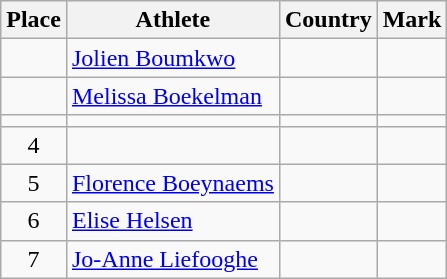<table class="wikitable">
<tr>
<th>Place</th>
<th>Athlete</th>
<th>Country</th>
<th>Mark</th>
</tr>
<tr>
<td align=center></td>
<td><a href='#'>Jolien Boumkwo</a></td>
<td></td>
<td></td>
</tr>
<tr>
<td align=center></td>
<td><a href='#'>Melissa Boekelman</a></td>
<td></td>
<td></td>
</tr>
<tr>
<td align=center></td>
<td></td>
<td></td>
<td></td>
</tr>
<tr>
<td align=center>4</td>
<td></td>
<td></td>
<td></td>
</tr>
<tr>
<td align=center>5</td>
<td><a href='#'>Florence Boeynaems</a></td>
<td></td>
<td></td>
</tr>
<tr>
<td align=center>6</td>
<td><a href='#'>Elise Helsen</a></td>
<td></td>
<td></td>
</tr>
<tr>
<td align=center>7</td>
<td><a href='#'>Jo-Anne Liefooghe</a></td>
<td></td>
<td></td>
</tr>
</table>
